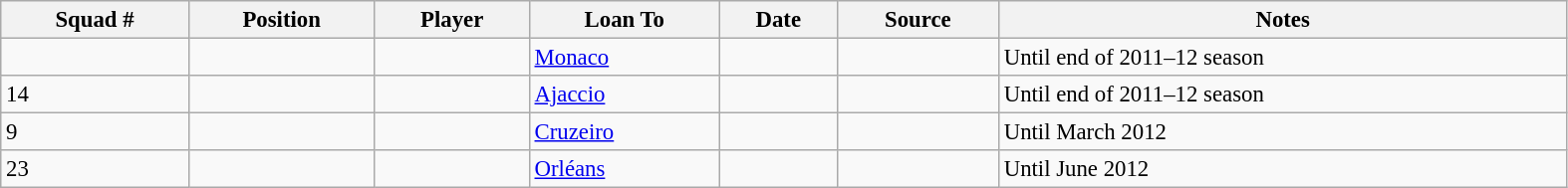<table class="wikitable sortable" style="text-align:center; font-size:95%; text-align:left" width="83%">
<tr>
<th><strong>Squad #</strong></th>
<th><strong>Position </strong></th>
<th><strong>Player </strong></th>
<th><strong>Loan To</strong></th>
<th><strong>Date</strong></th>
<th><strong>Source</strong></th>
<th><strong>Notes</strong></th>
</tr>
<tr>
<td></td>
<td></td>
<td></td>
<td> <a href='#'>Monaco</a></td>
<td></td>
<td></td>
<td>Until end of 2011–12 season</td>
</tr>
<tr>
<td>14</td>
<td></td>
<td></td>
<td> <a href='#'>Ajaccio</a></td>
<td></td>
<td></td>
<td>Until end of 2011–12 season</td>
</tr>
<tr>
<td>9</td>
<td></td>
<td></td>
<td> <a href='#'>Cruzeiro</a></td>
<td></td>
<td></td>
<td>Until March 2012</td>
</tr>
<tr>
<td>23</td>
<td></td>
<td></td>
<td> <a href='#'>Orléans</a></td>
<td></td>
<td></td>
<td>Until June 2012</td>
</tr>
</table>
